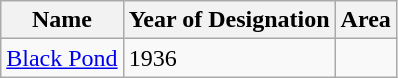<table class="wikitable sortable" margin:auto;">
<tr>
<th>Name</th>
<th>Year of Designation</th>
<th>Area</th>
</tr>
<tr>
<td><a href='#'>Black Pond</a></td>
<td>1936</td>
<td align=right></td>
</tr>
</table>
